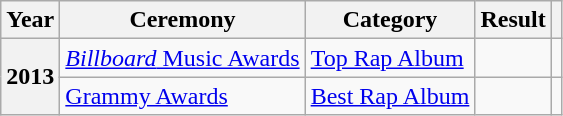<table class="wikitable sortable plainrowheaders" style="border:none; margin:0;">
<tr>
<th scope="col">Year</th>
<th scope="col">Ceremony</th>
<th scope="col">Category</th>
<th scope="col">Result</th>
<th scope="col" class="unsortable"></th>
</tr>
<tr>
<th scope="row" rowspan="2">2013</th>
<td><a href='#'><em>Billboard</em> Music Awards</a></td>
<td><a href='#'>Top Rap Album</a></td>
<td></td>
<td></td>
</tr>
<tr>
<td><a href='#'>Grammy Awards</a></td>
<td><a href='#'>Best Rap Album</a></td>
<td></td>
<td></td>
</tr>
</table>
